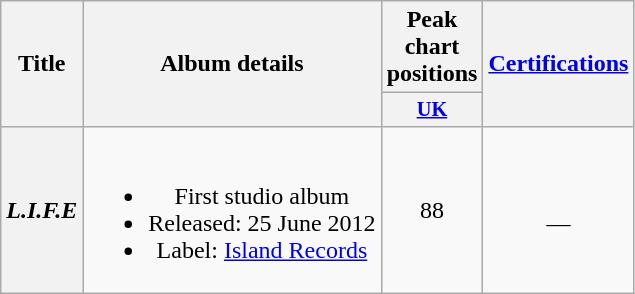<table class="wikitable plainrowheaders" style="text-align:center;">
<tr>
<th scope="col" rowspan="2">Title</th>
<th scope="col" rowspan="2">Album details</th>
<th scope="col" colspan="1">Peak chart positions</th>
<th scope="col" rowspan="2"><a href='#'>Certifications</a><br></th>
</tr>
<tr>
<th scope="col" style="width:3em;font-size:85%;"><a href='#'>UK</a></th>
</tr>
<tr>
<th scope="row"><em>L.I.F.E</em></th>
<td><br><ul><li>First studio album</li><li>Released: 25 June 2012</li><li>Label: <a href='#'>Island Records</a></li></ul></td>
<td>88</td>
<td><br>—</td>
</tr>
</table>
